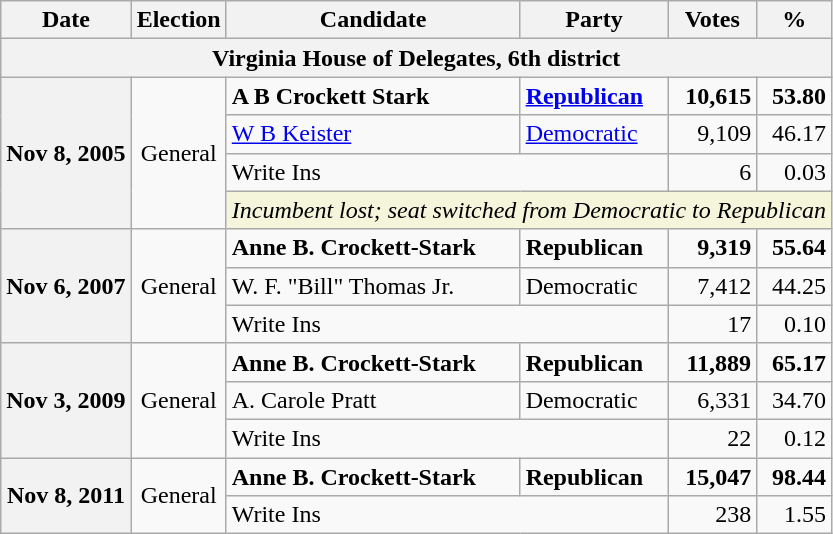<table class="wikitable">
<tr>
<th>Date</th>
<th>Election</th>
<th>Candidate</th>
<th>Party</th>
<th>Votes</th>
<th>%</th>
</tr>
<tr>
<th colspan="6">Virginia House of Delegates, 6th district</th>
</tr>
<tr>
<th rowspan="4">Nov 8, 2005</th>
<td rowspan="4" align="center">General</td>
<td><strong>A B Crockett Stark</strong></td>
<td><strong><a href='#'>Republican</a></strong></td>
<td align="right"><strong>10,615</strong></td>
<td align="right"><strong>53.80</strong></td>
</tr>
<tr>
<td><a href='#'>W B Keister</a></td>
<td><a href='#'>Democratic</a></td>
<td align="right">9,109</td>
<td align="right">46.17</td>
</tr>
<tr>
<td colspan="2">Write Ins</td>
<td align="right">6</td>
<td align="right">0.03</td>
</tr>
<tr>
<td colspan="4" style="background:Beige"><em>Incumbent lost; seat switched from Democratic to Republican</em></td>
</tr>
<tr>
<th rowspan="3">Nov 6, 2007</th>
<td rowspan="3" align="center">General</td>
<td><strong>Anne B. Crockett-Stark</strong></td>
<td><strong>Republican</strong></td>
<td align="right"><strong>9,319</strong></td>
<td align="right"><strong>55.64</strong></td>
</tr>
<tr>
<td>W. F. "Bill" Thomas Jr.</td>
<td>Democratic</td>
<td align="right">7,412</td>
<td align="right">44.25</td>
</tr>
<tr>
<td colspan="2">Write Ins</td>
<td align="right">17</td>
<td align="right">0.10</td>
</tr>
<tr>
<th rowspan="3">Nov 3, 2009</th>
<td rowspan="3" align="center">General</td>
<td><strong>Anne B. Crockett-Stark</strong></td>
<td><strong>Republican</strong></td>
<td align="right"><strong>11,889</strong></td>
<td align="right"><strong>65.17</strong></td>
</tr>
<tr>
<td>A. Carole Pratt</td>
<td>Democratic</td>
<td align="right">6,331</td>
<td align="right">34.70</td>
</tr>
<tr>
<td colspan="2">Write Ins</td>
<td align="right">22</td>
<td align="right">0.12</td>
</tr>
<tr>
<th rowspan="2">Nov 8, 2011</th>
<td rowspan="2" align="center">General</td>
<td><strong>Anne B. Crockett-Stark</strong></td>
<td><strong>Republican</strong></td>
<td align="right"><strong>15,047</strong></td>
<td align="right"><strong>98.44</strong></td>
</tr>
<tr>
<td colspan="2">Write Ins</td>
<td align="right">238</td>
<td align="right">1.55</td>
</tr>
</table>
